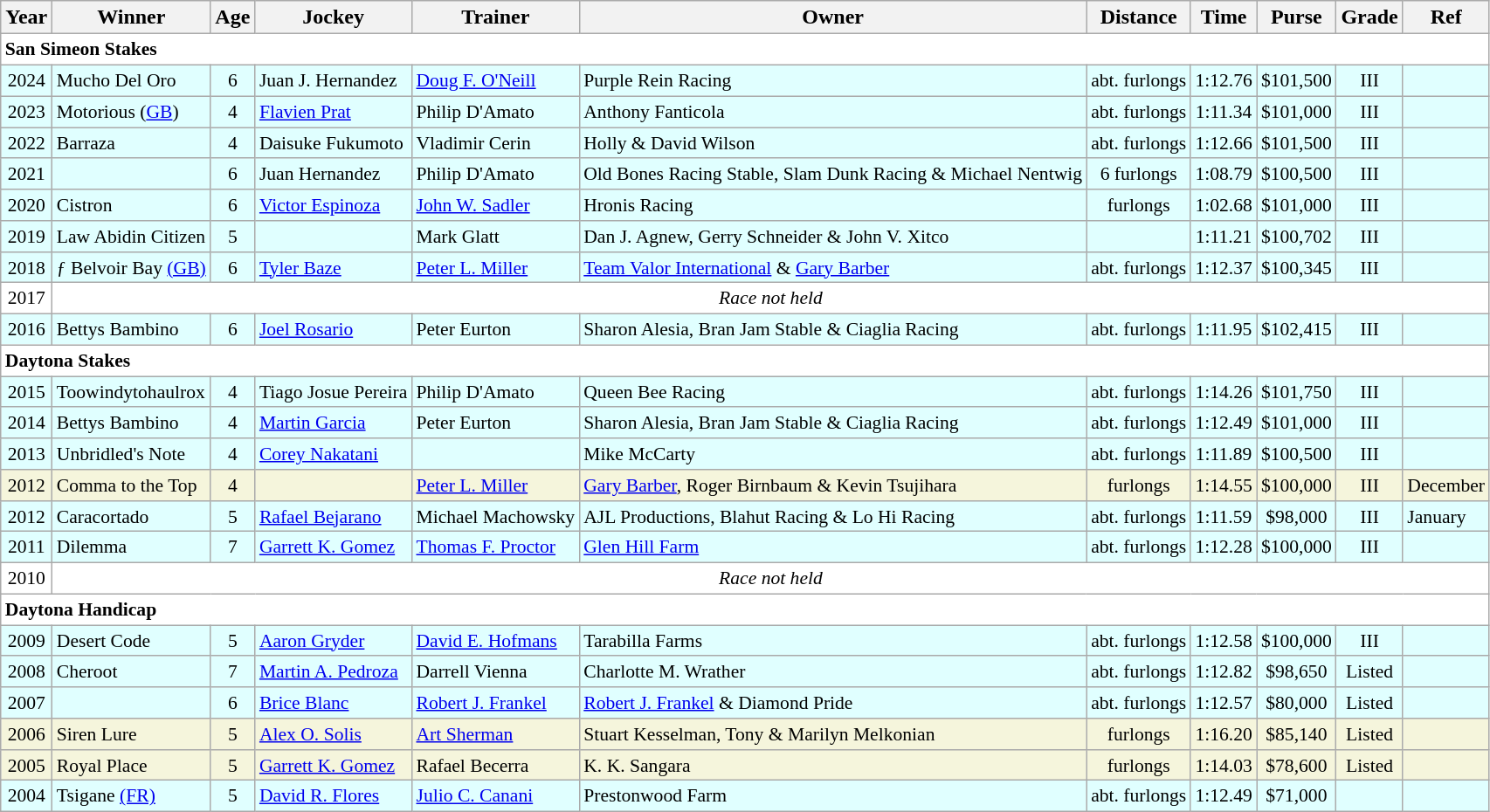<table class="wikitable sortable">
<tr>
<th>Year</th>
<th>Winner</th>
<th>Age</th>
<th>Jockey</th>
<th>Trainer</th>
<th>Owner</th>
<th>Distance</th>
<th>Time</th>
<th>Purse</th>
<th>Grade</th>
<th>Ref</th>
</tr>
<tr style="font-size:90%; background-color:white">
<td align="left" colspan=11><strong>San Simeon Stakes</strong></td>
</tr>
<tr style="font-size:90%; background-color:lightcyan">
<td align=center>2024</td>
<td>Mucho Del Oro</td>
<td align=center>6</td>
<td>Juan J. Hernandez</td>
<td><a href='#'>Doug F. O'Neill</a></td>
<td>Purple Rein Racing</td>
<td align=center>abt.  furlongs</td>
<td align=center>1:12.76</td>
<td align=center>$101,500</td>
<td align=center>III</td>
<td></td>
</tr>
<tr style="font-size:90%; background-color:lightcyan">
<td align=center>2023</td>
<td>Motorious (<a href='#'>GB</a>)</td>
<td align=center>4</td>
<td><a href='#'>Flavien Prat</a></td>
<td>Philip D'Amato</td>
<td>Anthony Fanticola</td>
<td align=center>abt.  furlongs</td>
<td align=center>1:11.34</td>
<td align=center>$101,000</td>
<td align=center>III</td>
<td></td>
</tr>
<tr style="font-size:90%; background-color:lightcyan">
<td align=center>2022</td>
<td>Barraza</td>
<td align=center>4</td>
<td>Daisuke Fukumoto</td>
<td>Vladimir Cerin</td>
<td>Holly & David Wilson</td>
<td align=center>abt.  furlongs</td>
<td align=center>1:12.66</td>
<td align=center>$101,500</td>
<td align=center>III</td>
<td></td>
</tr>
<tr style="font-size:90%; background-color:lightcyan">
<td align=center>2021</td>
<td></td>
<td align=center>6</td>
<td>Juan Hernandez</td>
<td>Philip D'Amato</td>
<td>Old Bones Racing Stable, Slam Dunk Racing & Michael Nentwig</td>
<td align=center>6 furlongs</td>
<td align=center>1:08.79</td>
<td align=center>$100,500</td>
<td align=center>III</td>
<td></td>
</tr>
<tr style="font-size:90%; background-color:lightcyan">
<td align=center>2020</td>
<td>Cistron</td>
<td align=center>6</td>
<td><a href='#'>Victor Espinoza</a></td>
<td><a href='#'>John W. Sadler</a></td>
<td>Hronis Racing</td>
<td align=center> furlongs</td>
<td align=center>1:02.68</td>
<td align=center>$101,000</td>
<td align=center>III</td>
<td></td>
</tr>
<tr style="font-size:90%; background-color:lightcyan">
<td align=center>2019</td>
<td>Law Abidin Citizen</td>
<td align=center>5</td>
<td></td>
<td>Mark Glatt</td>
<td>Dan J. Agnew, Gerry Schneider & John V. Xitco</td>
<td align=center></td>
<td align=center>1:11.21</td>
<td align=center>$100,702</td>
<td align=center>III</td>
<td></td>
</tr>
<tr style="font-size:90%; background-color:lightcyan">
<td align=center>2018</td>
<td>ƒ Belvoir Bay <a href='#'>(GB)</a></td>
<td align=center>6</td>
<td><a href='#'>Tyler Baze</a></td>
<td><a href='#'>Peter L. Miller</a></td>
<td><a href='#'>Team Valor International</a> & <a href='#'>Gary Barber</a></td>
<td align=center>abt.  furlongs</td>
<td align=center>1:12.37</td>
<td align=center>$100,345</td>
<td align=center>III</td>
<td></td>
</tr>
<tr style="font-size:90%; background-color:white">
<td align="center">2017</td>
<td align="center" colspan=10><em>Race not held</em></td>
</tr>
<tr style="font-size:90%; background-color:lightcyan">
<td align=center>2016</td>
<td>Bettys Bambino</td>
<td align=center>6</td>
<td><a href='#'>Joel Rosario</a></td>
<td>Peter Eurton</td>
<td>Sharon Alesia, Bran Jam Stable & Ciaglia Racing</td>
<td align=center>abt.  furlongs</td>
<td align=center>1:11.95</td>
<td align=center>$102,415</td>
<td align=center>III</td>
<td></td>
</tr>
<tr style="font-size:90%; background-color:white">
<td align="left" colspan=11><strong>Daytona Stakes</strong></td>
</tr>
<tr style="font-size:90%; background-color:lightcyan">
<td align=center>2015</td>
<td>Toowindytohaulrox</td>
<td align=center>4</td>
<td>Tiago Josue Pereira</td>
<td>Philip D'Amato</td>
<td>Queen Bee Racing</td>
<td align=center>abt.  furlongs</td>
<td align=center>1:14.26</td>
<td align=center>$101,750</td>
<td align=center>III</td>
<td></td>
</tr>
<tr style="font-size:90%; background-color:lightcyan">
<td align=center>2014</td>
<td>Bettys Bambino</td>
<td align=center>4</td>
<td><a href='#'>Martin Garcia</a></td>
<td>Peter Eurton</td>
<td>Sharon Alesia, Bran Jam Stable & Ciaglia Racing</td>
<td align=center>abt.  furlongs</td>
<td align=center>1:12.49</td>
<td align=center>$101,000</td>
<td align=center>III</td>
<td></td>
</tr>
<tr style="font-size:90%; background-color:lightcyan">
<td align=center>2013</td>
<td>Unbridled's Note</td>
<td align=center>4</td>
<td><a href='#'>Corey Nakatani</a></td>
<td></td>
<td>Mike McCarty</td>
<td align=center>abt.  furlongs</td>
<td align=center>1:11.89</td>
<td align=center>$100,500</td>
<td align=center>III</td>
<td></td>
</tr>
<tr style="font-size:90%; background-color:beige">
<td align=center>2012</td>
<td>Comma to the Top</td>
<td align=center>4</td>
<td></td>
<td><a href='#'>Peter L. Miller</a></td>
<td><a href='#'>Gary Barber</a>, Roger Birnbaum & Kevin Tsujihara</td>
<td align=center> furlongs</td>
<td align=center>1:14.55</td>
<td align=center>$100,000</td>
<td align=center>III</td>
<td>December</td>
</tr>
<tr style="font-size:90%; background-color:lightcyan">
<td align=center>2012</td>
<td>Caracortado</td>
<td align=center>5</td>
<td><a href='#'>Rafael Bejarano</a></td>
<td>Michael Machowsky</td>
<td>AJL Productions, Blahut Racing & Lo Hi Racing</td>
<td align=center>abt.  furlongs</td>
<td align=center>1:11.59</td>
<td align=center>$98,000</td>
<td align=center>III</td>
<td>January</td>
</tr>
<tr style="font-size:90%; background-color:lightcyan">
<td align=center>2011</td>
<td>Dilemma</td>
<td align=center>7</td>
<td><a href='#'>Garrett K. Gomez</a></td>
<td><a href='#'>Thomas F. Proctor</a></td>
<td><a href='#'>Glen Hill Farm</a></td>
<td align=center>abt.  furlongs</td>
<td align=center>1:12.28</td>
<td align=center>$100,000</td>
<td align=center>III</td>
<td></td>
</tr>
<tr style="font-size:90%; background-color:white">
<td align="center">2010</td>
<td align="center" colspan=10><em>Race not held</em></td>
</tr>
<tr style="font-size:90%; background-color:white">
<td align="left" colspan=11><strong>Daytona Handicap </strong></td>
</tr>
<tr style="font-size:90%; background-color:lightcyan">
<td align=center>2009</td>
<td>Desert Code</td>
<td align=center>5</td>
<td><a href='#'>Aaron Gryder</a></td>
<td><a href='#'>David E. Hofmans</a></td>
<td>Tarabilla Farms</td>
<td align=center>abt.  furlongs</td>
<td align=center>1:12.58</td>
<td align=center>$100,000</td>
<td align=center>III</td>
<td></td>
</tr>
<tr style="font-size:90%; background-color:lightcyan">
<td align=center>2008</td>
<td>Cheroot</td>
<td align=center>7</td>
<td><a href='#'>Martin A. Pedroza</a></td>
<td>Darrell Vienna</td>
<td>Charlotte M. Wrather</td>
<td align=center>abt.  furlongs</td>
<td align=center>1:12.82</td>
<td align=center>$98,650</td>
<td align=center>Listed</td>
<td></td>
</tr>
<tr style="font-size:90%; background-color:lightcyan">
<td align=center>2007</td>
<td></td>
<td align=center>6</td>
<td><a href='#'>Brice Blanc</a></td>
<td><a href='#'>Robert J. Frankel</a></td>
<td><a href='#'>Robert J. Frankel</a> & Diamond Pride</td>
<td align=center>abt.  furlongs</td>
<td align=center>1:12.57</td>
<td align=center>$80,000</td>
<td align=center>Listed</td>
<td></td>
</tr>
<tr style="font-size:90%; background-color:beige">
<td align=center>2006</td>
<td>Siren Lure</td>
<td align=center>5</td>
<td><a href='#'>Alex O. Solis</a></td>
<td><a href='#'>Art Sherman</a></td>
<td>Stuart Kesselman, Tony & Marilyn Melkonian</td>
<td align=center> furlongs</td>
<td align=center>1:16.20</td>
<td align=center>$85,140</td>
<td align=center>Listed</td>
<td></td>
</tr>
<tr style="font-size:90%; background-color:beige">
<td align=center>2005</td>
<td>Royal Place</td>
<td align=center>5</td>
<td><a href='#'>Garrett K. Gomez</a></td>
<td>Rafael Becerra</td>
<td>K. K. Sangara</td>
<td align=center> furlongs</td>
<td align=center>1:14.03</td>
<td align=center>$78,600</td>
<td align=center>Listed</td>
<td></td>
</tr>
<tr style="font-size:90%; background-color:lightcyan">
<td align=center>2004</td>
<td>Tsigane <a href='#'>(FR)</a></td>
<td align=center>5</td>
<td><a href='#'>David R. Flores</a></td>
<td><a href='#'>Julio C. Canani</a></td>
<td>Prestonwood Farm</td>
<td align=center>abt.  furlongs</td>
<td align=center>1:12.49</td>
<td align=center>$71,000</td>
<td align=center></td>
<td></td>
</tr>
</table>
